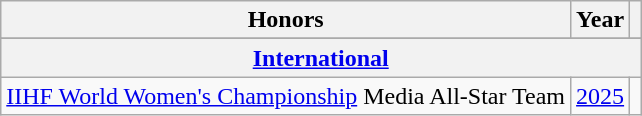<table class="wikitable">
<tr>
<th>Honors</th>
<th>Year</th>
<th></th>
</tr>
<tr>
</tr>
<tr>
<th colspan="3"><a href='#'>International</a></th>
</tr>
<tr>
<td><a href='#'>IIHF World Women's Championship</a> Media All-Star Team</td>
<td><a href='#'>2025</a></td>
<td></td>
</tr>
</table>
